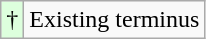<table class="wikitable">
<tr>
<td style="background-color:#ddffdd">†</td>
<td>Existing terminus</td>
</tr>
</table>
